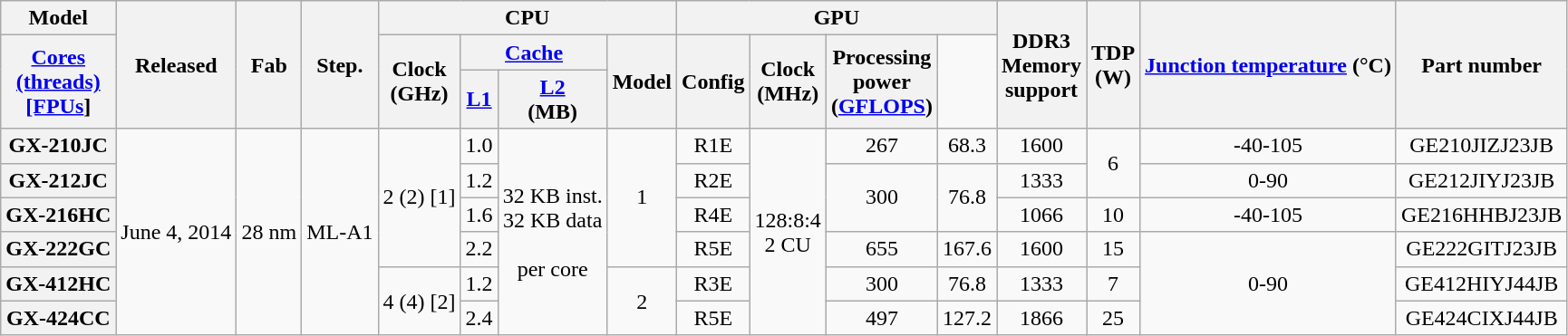<table class="wikitable sortable sort-under" style="text-align: center">
<tr>
<th>Model</th>
<th rowspan=3>Released</th>
<th rowspan=3>Fab</th>
<th rowspan=3>Step.</th>
<th colspan="4">CPU</th>
<th colspan="4">GPU</th>
<th rowspan=3>DDR3<br>Memory<br>support</th>
<th rowspan=3>TDP<br>(W)</th>
<th rowspan=3><a href='#'>Junction temperature</a> (°C)</th>
<th rowspan=3>Part number</th>
</tr>
<tr>
<th rowspan=2><a href='#'>Cores</a><br><a href='#'>(threads)</a><br><a href='#'>[FPUs</a>]</th>
<th rowspan=2>Clock<br>(GHz)</th>
<th colspan="2"><a href='#'>Cache</a></th>
<th rowspan=2>Model</th>
<th rowspan=2>Config</th>
<th rowspan=2>Clock<br>(MHz)</th>
<th rowspan=2>Processing<br>power<br>(<a href='#'>GFLOPS</a>)</th>
</tr>
<tr>
<th><a href='#'>L1</a></th>
<th><a href='#'>L2</a><br>(MB)</th>
</tr>
<tr>
<th>GX-210JC</th>
<td rowspan=6>June 4, 2014</td>
<td rowspan=6>28 nm</td>
<td rowspan=6>ML-A1</td>
<td rowspan=4>2 (2) [1]</td>
<td>1.0</td>
<td rowspan=6>32 KB inst.<br>32 KB data<br><br>per core</td>
<td rowspan=4>1</td>
<td>R1E</td>
<td rowspan=6>128:8:4<br>2 CU</td>
<td>267</td>
<td>68.3</td>
<td>1600</td>
<td rowspan=2>6</td>
<td>-40-105</td>
<td>GE210JIZJ23JB</td>
</tr>
<tr>
<th>GX-212JC</th>
<td>1.2</td>
<td>R2E</td>
<td rowspan=2>300</td>
<td rowspan=2>76.8</td>
<td>1333</td>
<td>0-90</td>
<td>GE212JIYJ23JB</td>
</tr>
<tr>
<th>GX-216HC</th>
<td>1.6</td>
<td>R4E</td>
<td>1066</td>
<td>10</td>
<td>-40-105</td>
<td>GE216HHBJ23JB</td>
</tr>
<tr>
<th>GX-222GC</th>
<td>2.2</td>
<td>R5E</td>
<td>655</td>
<td>167.6</td>
<td>1600</td>
<td>15</td>
<td rowspan=3>0-90</td>
<td>GE222GITJ23JB</td>
</tr>
<tr>
<th>GX-412HC</th>
<td rowspan=2>4 (4) [2]</td>
<td>1.2</td>
<td rowspan=2>2</td>
<td>R3E</td>
<td>300</td>
<td>76.8</td>
<td>1333</td>
<td>7</td>
<td>GE412HIYJ44JB</td>
</tr>
<tr>
<th>GX-424CC</th>
<td>2.4</td>
<td>R5E</td>
<td>497</td>
<td>127.2</td>
<td>1866</td>
<td>25</td>
<td>GE424CIXJ44JB</td>
</tr>
</table>
